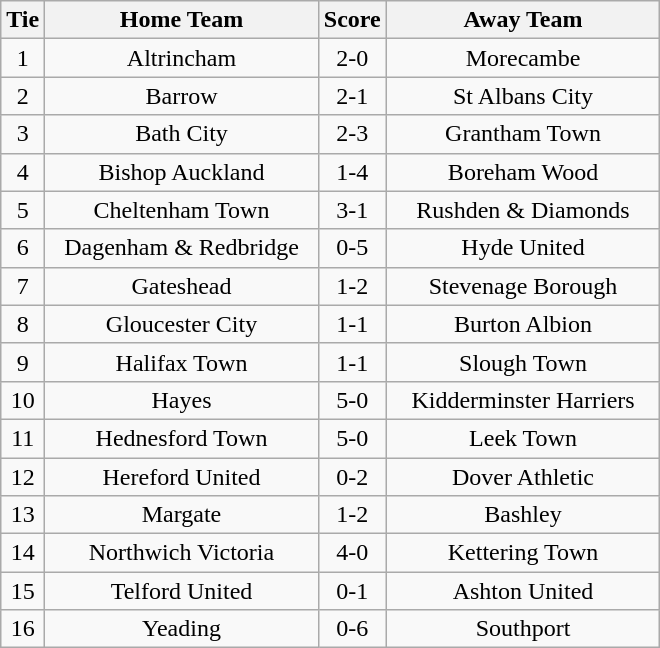<table class="wikitable" style="text-align:center;">
<tr>
<th width=20>Tie</th>
<th width=175>Home Team</th>
<th width=20>Score</th>
<th width=175>Away Team</th>
</tr>
<tr>
<td>1</td>
<td>Altrincham</td>
<td>2-0</td>
<td>Morecambe</td>
</tr>
<tr>
<td>2</td>
<td>Barrow</td>
<td>2-1</td>
<td>St Albans City</td>
</tr>
<tr>
<td>3</td>
<td>Bath City</td>
<td>2-3</td>
<td>Grantham Town</td>
</tr>
<tr>
<td>4</td>
<td>Bishop Auckland</td>
<td>1-4</td>
<td>Boreham Wood</td>
</tr>
<tr>
<td>5</td>
<td>Cheltenham Town</td>
<td>3-1</td>
<td>Rushden & Diamonds</td>
</tr>
<tr>
<td>6</td>
<td>Dagenham & Redbridge</td>
<td>0-5</td>
<td>Hyde United</td>
</tr>
<tr>
<td>7</td>
<td>Gateshead</td>
<td>1-2</td>
<td>Stevenage Borough</td>
</tr>
<tr>
<td>8</td>
<td>Gloucester City</td>
<td>1-1</td>
<td>Burton Albion</td>
</tr>
<tr>
<td>9</td>
<td>Halifax Town</td>
<td>1-1</td>
<td>Slough Town</td>
</tr>
<tr>
<td>10</td>
<td>Hayes</td>
<td>5-0</td>
<td>Kidderminster Harriers</td>
</tr>
<tr>
<td>11</td>
<td>Hednesford Town</td>
<td>5-0</td>
<td>Leek Town</td>
</tr>
<tr>
<td>12</td>
<td>Hereford United</td>
<td>0-2</td>
<td>Dover Athletic</td>
</tr>
<tr>
<td>13</td>
<td>Margate</td>
<td>1-2</td>
<td>Bashley</td>
</tr>
<tr>
<td>14</td>
<td>Northwich Victoria</td>
<td>4-0</td>
<td>Kettering Town</td>
</tr>
<tr>
<td>15</td>
<td>Telford United</td>
<td>0-1</td>
<td>Ashton United</td>
</tr>
<tr>
<td>16</td>
<td>Yeading</td>
<td>0-6</td>
<td>Southport</td>
</tr>
</table>
